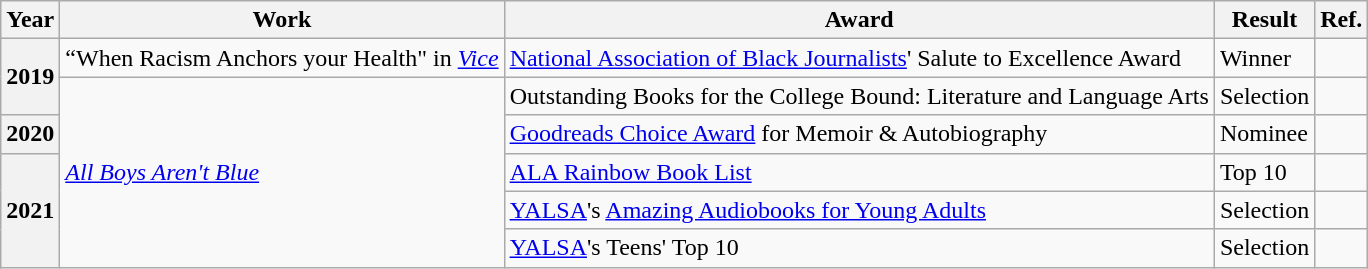<table class="wikitable sortable">
<tr>
<th>Year</th>
<th>Work</th>
<th>Award</th>
<th>Result</th>
<th>Ref.</th>
</tr>
<tr>
<th rowspan="2">2019</th>
<td>“When Racism Anchors your Health" in <em><a href='#'>Vice</a></em></td>
<td><a href='#'>National Association of Black Journalists</a>' Salute to Excellence Award</td>
<td>Winner</td>
<td></td>
</tr>
<tr>
<td rowspan="5"><em><a href='#'>All Boys Aren't Blue</a></em></td>
<td>Outstanding Books for the College Bound: Literature and Language Arts</td>
<td>Selection</td>
<td></td>
</tr>
<tr>
<th>2020</th>
<td><a href='#'>Goodreads Choice Award</a> for Memoir & Autobiography</td>
<td>Nominee</td>
<td></td>
</tr>
<tr>
<th rowspan="3">2021</th>
<td><a href='#'>ALA Rainbow Book List</a></td>
<td>Top 10</td>
<td></td>
</tr>
<tr>
<td><a href='#'>YALSA</a>'s <a href='#'>Amazing Audiobooks for Young Adults</a></td>
<td>Selection</td>
<td></td>
</tr>
<tr>
<td><a href='#'>YALSA</a>'s Teens' Top 10</td>
<td>Selection</td>
<td></td>
</tr>
</table>
